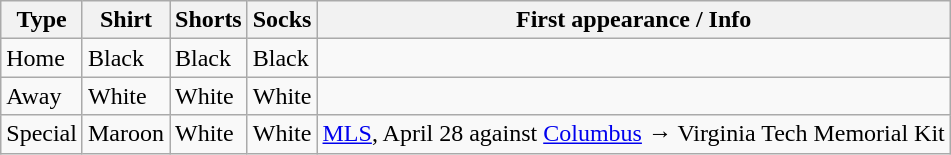<table class="wikitable">
<tr>
<th>Type</th>
<th>Shirt</th>
<th>Shorts</th>
<th>Socks</th>
<th>First appearance / Info</th>
</tr>
<tr>
<td>Home</td>
<td>Black</td>
<td>Black</td>
<td>Black</td>
<td></td>
</tr>
<tr>
<td>Away</td>
<td>White</td>
<td>White</td>
<td>White</td>
<td></td>
</tr>
<tr>
<td>Special</td>
<td>Maroon</td>
<td>White</td>
<td>White</td>
<td><a href='#'>MLS</a>, April 28 against <a href='#'>Columbus</a> → Virginia Tech Memorial Kit</td>
</tr>
</table>
